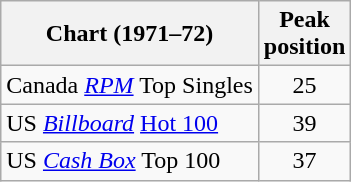<table class="wikitable sortable">
<tr>
<th>Chart (1971–72)</th>
<th>Peak<br>position</th>
</tr>
<tr>
<td>Canada <em><a href='#'>RPM</a></em> Top Singles</td>
<td style="text-align:center;">25</td>
</tr>
<tr>
<td>US <em><a href='#'>Billboard</a></em> <a href='#'>Hot 100</a></td>
<td style="text-align:center;">39</td>
</tr>
<tr>
<td>US <a href='#'><em>Cash Box</em></a> Top 100</td>
<td style="text-align:center;">37</td>
</tr>
</table>
